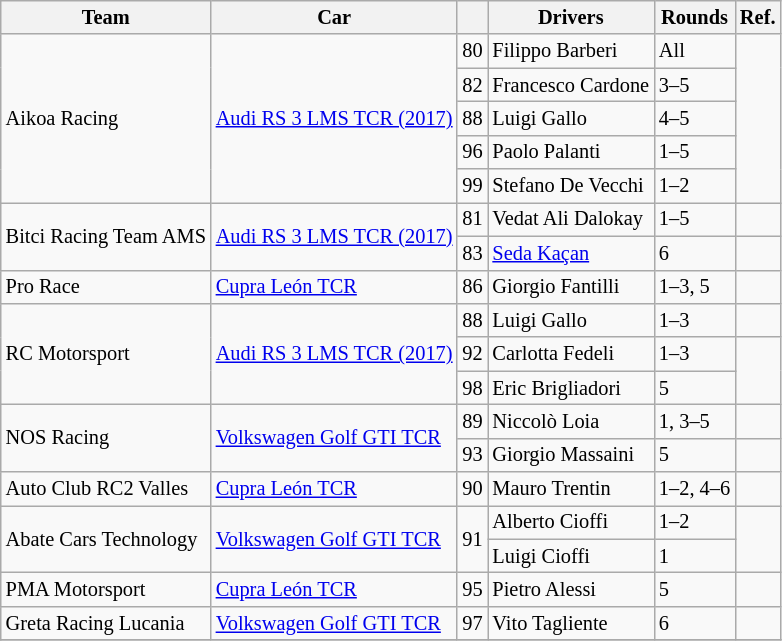<table class="wikitable" style="font-size: 85%;">
<tr>
<th>Team</th>
<th>Car</th>
<th></th>
<th>Drivers</th>
<th>Rounds</th>
<th>Ref.</th>
</tr>
<tr>
<td rowspan="5"> Aikoa Racing</td>
<td rowspan="5"><a href='#'>Audi RS 3 LMS TCR (2017)</a></td>
<td align="center">80</td>
<td> Filippo Barberi</td>
<td>All</td>
<td rowspan="5"></td>
</tr>
<tr>
<td align="center">82</td>
<td> Francesco Cardone</td>
<td>3–5</td>
</tr>
<tr>
<td align="center">88</td>
<td> Luigi Gallo</td>
<td>4–5</td>
</tr>
<tr>
<td align="center">96</td>
<td> Paolo Palanti</td>
<td>1–5</td>
</tr>
<tr>
<td align="center">99</td>
<td> Stefano De Vecchi</td>
<td>1–2</td>
</tr>
<tr>
<td rowspan="2"> Bitci Racing Team AMS</td>
<td rowspan="2"><a href='#'>Audi RS 3 LMS TCR (2017)</a></td>
<td align="center">81</td>
<td> Vedat Ali Dalokay</td>
<td>1–5</td>
<td></td>
</tr>
<tr>
<td align="center">83</td>
<td> <a href='#'>Seda Kaçan</a></td>
<td>6</td>
<td></td>
</tr>
<tr>
<td> Pro Race</td>
<td><a href='#'>Cupra León TCR</a></td>
<td align="center">86</td>
<td> Giorgio Fantilli</td>
<td>1–3, 5</td>
<td></td>
</tr>
<tr>
<td rowspan="3"> RC Motorsport</td>
<td rowspan="3"><a href='#'>Audi RS 3 LMS TCR (2017)</a></td>
<td align="center">88</td>
<td> Luigi Gallo</td>
<td>1–3</td>
<td></td>
</tr>
<tr>
<td align="center">92</td>
<td> Carlotta Fedeli</td>
<td>1–3</td>
</tr>
<tr>
<td align="center">98</td>
<td> Eric Brigliadori</td>
<td>5</td>
</tr>
<tr>
<td rowspan="2"> NOS Racing</td>
<td rowspan="2"><a href='#'>Volkswagen Golf GTI TCR</a></td>
<td align="center">89</td>
<td> Niccolò Loia</td>
<td>1, 3–5</td>
<td></td>
</tr>
<tr>
<td align="center">93</td>
<td> Giorgio Massaini</td>
<td>5</td>
<td></td>
</tr>
<tr>
<td> Auto Club RC2 Valles</td>
<td><a href='#'>Cupra León TCR</a></td>
<td align="center">90</td>
<td> Mauro Trentin</td>
<td>1–2, 4–6</td>
<td></td>
</tr>
<tr>
<td rowspan="2"> Abate Cars Technology</td>
<td rowspan="2"><a href='#'>Volkswagen Golf GTI TCR</a></td>
<td rowspan="2" align="center">91</td>
<td> Alberto Cioffi</td>
<td>1–2</td>
<td rowspan="2"></td>
</tr>
<tr>
<td> Luigi Cioffi</td>
<td>1</td>
</tr>
<tr>
<td> PMA Motorsport</td>
<td><a href='#'>Cupra León TCR</a></td>
<td align="center">95</td>
<td> Pietro Alessi</td>
<td>5</td>
<td></td>
</tr>
<tr>
<td> Greta Racing Lucania</td>
<td><a href='#'>Volkswagen Golf GTI TCR</a></td>
<td align="center">97</td>
<td> Vito Tagliente</td>
<td>6</td>
<td></td>
</tr>
<tr>
</tr>
</table>
